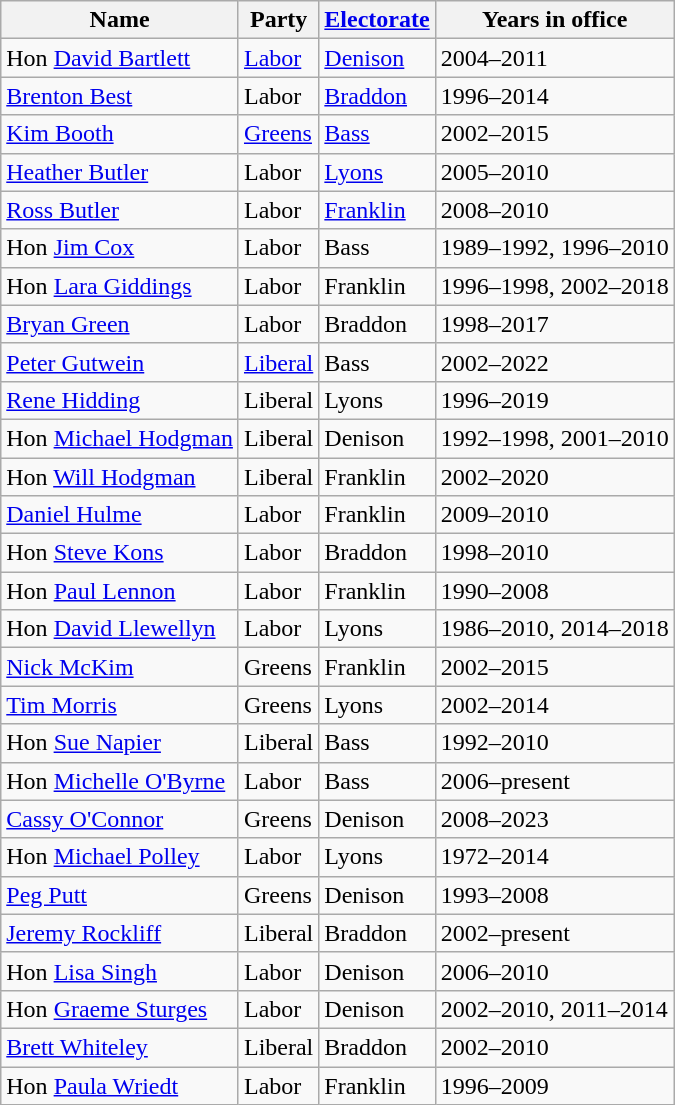<table class="wikitable sortable">
<tr>
<th>Name</th>
<th>Party</th>
<th><a href='#'>Electorate</a></th>
<th>Years in office</th>
</tr>
<tr>
<td>Hon <a href='#'>David Bartlett</a></td>
<td><a href='#'>Labor</a></td>
<td><a href='#'>Denison</a></td>
<td>2004–2011</td>
</tr>
<tr>
<td><a href='#'>Brenton Best</a></td>
<td>Labor</td>
<td><a href='#'>Braddon</a></td>
<td>1996–2014</td>
</tr>
<tr>
<td><a href='#'>Kim Booth</a></td>
<td><a href='#'>Greens</a></td>
<td><a href='#'>Bass</a></td>
<td>2002–2015</td>
</tr>
<tr>
<td><a href='#'>Heather Butler</a></td>
<td>Labor</td>
<td><a href='#'>Lyons</a></td>
<td>2005–2010</td>
</tr>
<tr>
<td><a href='#'>Ross Butler</a></td>
<td>Labor</td>
<td><a href='#'>Franklin</a></td>
<td>2008–2010</td>
</tr>
<tr>
<td>Hon <a href='#'>Jim Cox</a></td>
<td>Labor</td>
<td>Bass</td>
<td>1989–1992, 1996–2010</td>
</tr>
<tr>
<td>Hon <a href='#'>Lara Giddings</a></td>
<td>Labor</td>
<td>Franklin</td>
<td>1996–1998, 2002–2018</td>
</tr>
<tr>
<td><a href='#'>Bryan Green</a></td>
<td>Labor</td>
<td>Braddon</td>
<td>1998–2017</td>
</tr>
<tr>
<td><a href='#'>Peter Gutwein</a></td>
<td><a href='#'>Liberal</a></td>
<td>Bass</td>
<td>2002–2022</td>
</tr>
<tr>
<td><a href='#'>Rene Hidding</a></td>
<td>Liberal</td>
<td>Lyons</td>
<td>1996–2019</td>
</tr>
<tr>
<td>Hon <a href='#'>Michael Hodgman</a></td>
<td>Liberal</td>
<td>Denison</td>
<td>1992–1998, 2001–2010</td>
</tr>
<tr>
<td>Hon <a href='#'>Will Hodgman</a></td>
<td>Liberal</td>
<td>Franklin</td>
<td>2002–2020</td>
</tr>
<tr>
<td><a href='#'>Daniel Hulme</a></td>
<td>Labor</td>
<td>Franklin</td>
<td>2009–2010</td>
</tr>
<tr>
<td>Hon <a href='#'>Steve Kons</a></td>
<td>Labor</td>
<td>Braddon</td>
<td>1998–2010</td>
</tr>
<tr>
<td>Hon <a href='#'>Paul Lennon</a></td>
<td>Labor</td>
<td>Franklin</td>
<td>1990–2008</td>
</tr>
<tr>
<td>Hon <a href='#'>David Llewellyn</a></td>
<td>Labor</td>
<td>Lyons</td>
<td>1986–2010, 2014–2018</td>
</tr>
<tr>
<td><a href='#'>Nick McKim</a></td>
<td>Greens</td>
<td>Franklin</td>
<td>2002–2015</td>
</tr>
<tr>
<td><a href='#'>Tim Morris</a></td>
<td>Greens</td>
<td>Lyons</td>
<td>2002–2014</td>
</tr>
<tr>
<td>Hon <a href='#'>Sue Napier</a></td>
<td>Liberal</td>
<td>Bass</td>
<td>1992–2010</td>
</tr>
<tr>
<td>Hon <a href='#'>Michelle O'Byrne</a></td>
<td>Labor</td>
<td>Bass</td>
<td>2006–present</td>
</tr>
<tr>
<td><a href='#'>Cassy O'Connor</a></td>
<td>Greens</td>
<td>Denison</td>
<td>2008–2023</td>
</tr>
<tr>
<td>Hon <a href='#'>Michael Polley</a></td>
<td>Labor</td>
<td>Lyons</td>
<td>1972–2014</td>
</tr>
<tr>
<td><a href='#'>Peg Putt</a></td>
<td>Greens</td>
<td>Denison</td>
<td>1993–2008</td>
</tr>
<tr>
<td><a href='#'>Jeremy Rockliff</a></td>
<td>Liberal</td>
<td>Braddon</td>
<td>2002–present</td>
</tr>
<tr>
<td>Hon <a href='#'>Lisa Singh</a></td>
<td>Labor</td>
<td>Denison</td>
<td>2006–2010</td>
</tr>
<tr>
<td>Hon <a href='#'>Graeme Sturges</a></td>
<td>Labor</td>
<td>Denison</td>
<td>2002–2010, 2011–2014</td>
</tr>
<tr>
<td><a href='#'>Brett Whiteley</a></td>
<td>Liberal</td>
<td>Braddon</td>
<td>2002–2010</td>
</tr>
<tr>
<td>Hon <a href='#'>Paula Wriedt</a></td>
<td>Labor</td>
<td>Franklin</td>
<td>1996–2009</td>
</tr>
</table>
